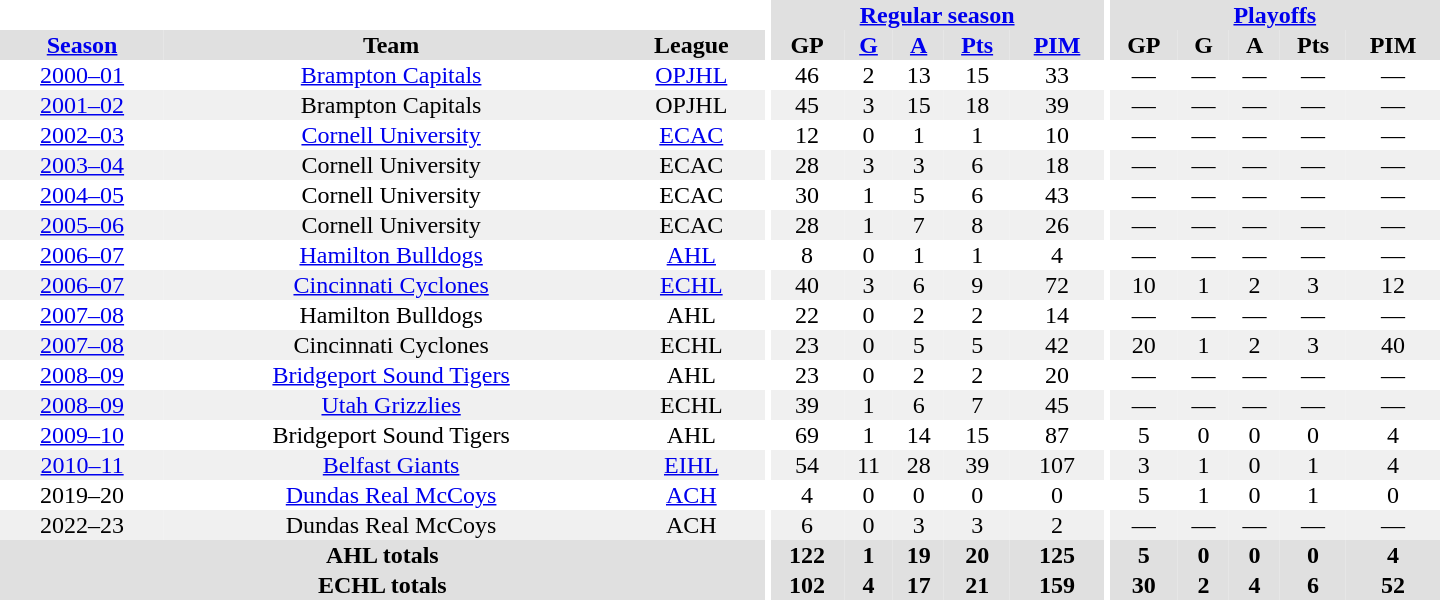<table border="0" cellpadding="1" cellspacing="0" style="text-align:center; width:60em">
<tr bgcolor="#e0e0e0">
<th colspan="3" bgcolor="#ffffff"></th>
<th rowspan="99" bgcolor="#ffffff"></th>
<th colspan="5"><a href='#'>Regular season</a></th>
<th rowspan="99" bgcolor="#ffffff"></th>
<th colspan="5"><a href='#'>Playoffs</a></th>
</tr>
<tr bgcolor="#e0e0e0">
<th><a href='#'>Season</a></th>
<th>Team</th>
<th>League</th>
<th>GP</th>
<th><a href='#'>G</a></th>
<th><a href='#'>A</a></th>
<th><a href='#'>Pts</a></th>
<th><a href='#'>PIM</a></th>
<th>GP</th>
<th>G</th>
<th>A</th>
<th>Pts</th>
<th>PIM</th>
</tr>
<tr>
<td><a href='#'>2000–01</a></td>
<td><a href='#'>Brampton Capitals</a></td>
<td><a href='#'>OPJHL</a></td>
<td>46</td>
<td>2</td>
<td>13</td>
<td>15</td>
<td>33</td>
<td>—</td>
<td>—</td>
<td>—</td>
<td>—</td>
<td>—</td>
</tr>
<tr bgcolor="#f0f0f0">
<td><a href='#'>2001–02</a></td>
<td>Brampton Capitals</td>
<td>OPJHL</td>
<td>45</td>
<td>3</td>
<td>15</td>
<td>18</td>
<td>39</td>
<td>—</td>
<td>—</td>
<td>—</td>
<td>—</td>
<td>—</td>
</tr>
<tr>
<td><a href='#'>2002–03</a></td>
<td><a href='#'>Cornell University</a></td>
<td><a href='#'>ECAC</a></td>
<td>12</td>
<td>0</td>
<td>1</td>
<td>1</td>
<td>10</td>
<td>—</td>
<td>—</td>
<td>—</td>
<td>—</td>
<td>—</td>
</tr>
<tr bgcolor="#f0f0f0">
<td><a href='#'>2003–04</a></td>
<td>Cornell University</td>
<td>ECAC</td>
<td>28</td>
<td>3</td>
<td>3</td>
<td>6</td>
<td>18</td>
<td>—</td>
<td>—</td>
<td>—</td>
<td>—</td>
<td>—</td>
</tr>
<tr>
<td><a href='#'>2004–05</a></td>
<td>Cornell University</td>
<td>ECAC</td>
<td>30</td>
<td>1</td>
<td>5</td>
<td>6</td>
<td>43</td>
<td>—</td>
<td>—</td>
<td>—</td>
<td>—</td>
<td>—</td>
</tr>
<tr bgcolor="#f0f0f0">
<td><a href='#'>2005–06</a></td>
<td>Cornell University</td>
<td>ECAC</td>
<td>28</td>
<td>1</td>
<td>7</td>
<td>8</td>
<td>26</td>
<td>—</td>
<td>—</td>
<td>—</td>
<td>—</td>
<td>—</td>
</tr>
<tr>
<td><a href='#'>2006–07</a></td>
<td><a href='#'>Hamilton Bulldogs</a></td>
<td><a href='#'>AHL</a></td>
<td>8</td>
<td>0</td>
<td>1</td>
<td>1</td>
<td>4</td>
<td>—</td>
<td>—</td>
<td>—</td>
<td>—</td>
<td>—</td>
</tr>
<tr bgcolor="#f0f0f0">
<td><a href='#'>2006–07</a></td>
<td><a href='#'>Cincinnati Cyclones</a></td>
<td><a href='#'>ECHL</a></td>
<td>40</td>
<td>3</td>
<td>6</td>
<td>9</td>
<td>72</td>
<td>10</td>
<td>1</td>
<td>2</td>
<td>3</td>
<td>12</td>
</tr>
<tr>
<td><a href='#'>2007–08</a></td>
<td>Hamilton Bulldogs</td>
<td>AHL</td>
<td>22</td>
<td>0</td>
<td>2</td>
<td>2</td>
<td>14</td>
<td>—</td>
<td>—</td>
<td>—</td>
<td>—</td>
<td>—</td>
</tr>
<tr bgcolor="#f0f0f0">
<td><a href='#'>2007–08</a></td>
<td>Cincinnati Cyclones</td>
<td>ECHL</td>
<td>23</td>
<td>0</td>
<td>5</td>
<td>5</td>
<td>42</td>
<td>20</td>
<td>1</td>
<td>2</td>
<td>3</td>
<td>40</td>
</tr>
<tr>
<td><a href='#'>2008–09</a></td>
<td><a href='#'>Bridgeport Sound Tigers</a></td>
<td>AHL</td>
<td>23</td>
<td>0</td>
<td>2</td>
<td>2</td>
<td>20</td>
<td>—</td>
<td>—</td>
<td>—</td>
<td>—</td>
<td>—</td>
</tr>
<tr bgcolor="#f0f0f0">
<td><a href='#'>2008–09</a></td>
<td><a href='#'>Utah Grizzlies</a></td>
<td>ECHL</td>
<td>39</td>
<td>1</td>
<td>6</td>
<td>7</td>
<td>45</td>
<td>—</td>
<td>—</td>
<td>—</td>
<td>—</td>
<td>—</td>
</tr>
<tr>
<td><a href='#'>2009–10</a></td>
<td>Bridgeport Sound Tigers</td>
<td>AHL</td>
<td>69</td>
<td>1</td>
<td>14</td>
<td>15</td>
<td>87</td>
<td>5</td>
<td>0</td>
<td>0</td>
<td>0</td>
<td>4</td>
</tr>
<tr bgcolor="#f0f0f0">
<td><a href='#'>2010–11</a></td>
<td><a href='#'>Belfast Giants</a></td>
<td><a href='#'>EIHL</a></td>
<td>54</td>
<td>11</td>
<td>28</td>
<td>39</td>
<td>107</td>
<td>3</td>
<td>1</td>
<td>0</td>
<td>1</td>
<td>4</td>
</tr>
<tr>
<td>2019–20</td>
<td><a href='#'>Dundas Real McCoys</a></td>
<td><a href='#'>ACH</a></td>
<td>4</td>
<td>0</td>
<td>0</td>
<td>0</td>
<td>0</td>
<td>5</td>
<td>1</td>
<td>0</td>
<td>1</td>
<td>0</td>
</tr>
<tr bgcolor="#f0f0f0">
<td>2022–23</td>
<td>Dundas Real McCoys</td>
<td>ACH</td>
<td>6</td>
<td>0</td>
<td>3</td>
<td>3</td>
<td>2</td>
<td>—</td>
<td>—</td>
<td>—</td>
<td>—</td>
<td>—</td>
</tr>
<tr bgcolor="#e0e0e0">
<th colspan="3">AHL totals</th>
<th>122</th>
<th>1</th>
<th>19</th>
<th>20</th>
<th>125</th>
<th>5</th>
<th>0</th>
<th>0</th>
<th>0</th>
<th>4</th>
</tr>
<tr bgcolor="#e0e0e0">
<th colspan="3">ECHL totals</th>
<th>102</th>
<th>4</th>
<th>17</th>
<th>21</th>
<th>159</th>
<th>30</th>
<th>2</th>
<th>4</th>
<th>6</th>
<th>52</th>
</tr>
</table>
